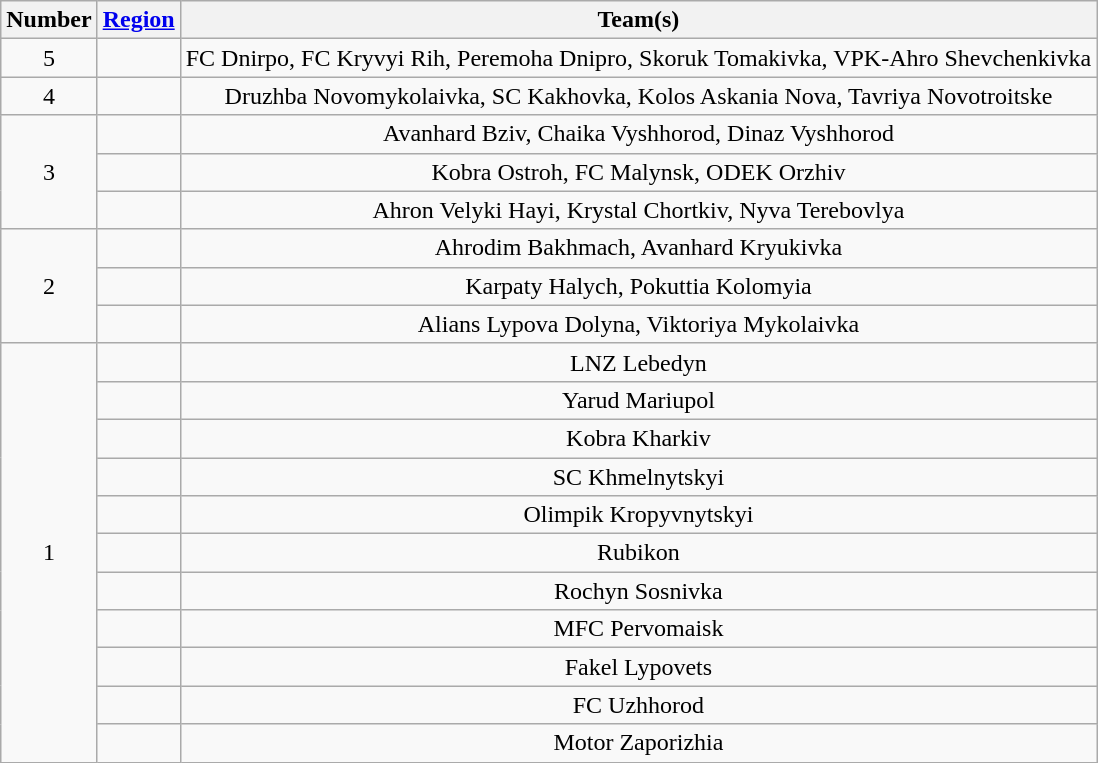<table class="wikitable" style="text-align:center">
<tr>
<th>Number</th>
<th><a href='#'>Region</a></th>
<th>Team(s)</th>
</tr>
<tr>
<td rowspan="1">5</td>
<td align="left"></td>
<td>FC Dnirpo, FC Kryvyi Rih, Peremoha Dnipro, Skoruk Tomakivka, VPK-Ahro Shevchenkivka</td>
</tr>
<tr>
<td rowspan="1">4</td>
<td align="left"></td>
<td>Druzhba Novomykolaivka, SC Kakhovka, Kolos Askania Nova, Tavriya Novotroitske</td>
</tr>
<tr>
<td rowspan="3">3</td>
<td align="left"></td>
<td>Avanhard Bziv, Chaika Vyshhorod, Dinaz Vyshhorod</td>
</tr>
<tr>
<td align="left"></td>
<td>Kobra Ostroh, FC Malynsk, ODEK Orzhiv</td>
</tr>
<tr>
<td align="left"></td>
<td>Ahron Velyki Hayi, Krystal Chortkiv, Nyva Terebovlya</td>
</tr>
<tr>
<td rowspan="3">2</td>
<td align="left"></td>
<td>Ahrodim Bakhmach, Avanhard Kryukivka</td>
</tr>
<tr>
<td align="left"></td>
<td>Karpaty Halych, Pokuttia Kolomyia</td>
</tr>
<tr>
<td align="left"></td>
<td>Alians Lypova Dolyna, Viktoriya Mykolaivka</td>
</tr>
<tr>
<td rowspan="13">1</td>
<td align="left"></td>
<td>LNZ Lebedyn</td>
</tr>
<tr>
<td align="left"></td>
<td>Yarud Mariupol</td>
</tr>
<tr>
<td align="left"></td>
<td>Kobra Kharkiv</td>
</tr>
<tr>
<td align="left"></td>
<td>SC Khmelnytskyi</td>
</tr>
<tr>
<td align="left"></td>
<td>Olimpik Kropyvnytskyi</td>
</tr>
<tr>
<td align="left"></td>
<td>Rubikon</td>
</tr>
<tr>
<td align="left"></td>
<td>Rochyn Sosnivka</td>
</tr>
<tr>
<td align="left"></td>
<td>MFC Pervomaisk</td>
</tr>
<tr>
<td align="left"></td>
<td>Fakel Lypovets</td>
</tr>
<tr>
<td align="left"></td>
<td>FC Uzhhorod</td>
</tr>
<tr>
<td align="left"></td>
<td>Motor Zaporizhia</td>
</tr>
</table>
